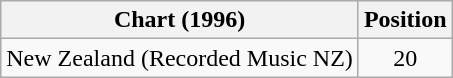<table class="wikitable sortable">
<tr>
<th>Chart (1996)</th>
<th>Position</th>
</tr>
<tr>
<td align="left">New Zealand (Recorded Music NZ)</td>
<td align="center">20</td>
</tr>
</table>
